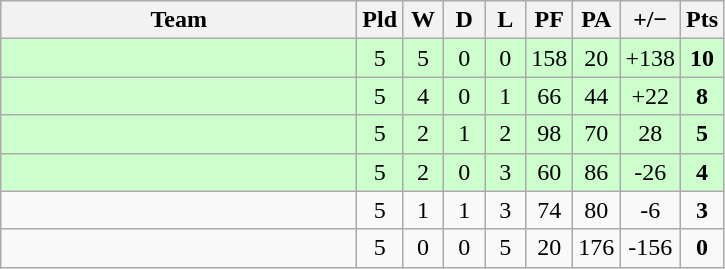<table class="wikitable" style="text-align:center">
<tr>
<th width="230">Team</th>
<th width="20">Pld</th>
<th width="20">W</th>
<th width="20">D</th>
<th width="20">L</th>
<th width="20">PF</th>
<th width="20">PA</th>
<th width="25">+/−</th>
<th width="20">Pts</th>
</tr>
<tr style="background: #ccffcc;">
<td style="text-align:left;"></td>
<td>5</td>
<td>5</td>
<td>0</td>
<td>0</td>
<td>158</td>
<td>20</td>
<td>+138</td>
<td><strong>10</strong></td>
</tr>
<tr style="background: #ccffcc;">
<td style="text-align:left;"></td>
<td>5</td>
<td>4</td>
<td>0</td>
<td>1</td>
<td>66</td>
<td>44</td>
<td>+22</td>
<td><strong>8</strong></td>
</tr>
<tr style="background: #ccffcc;">
<td style="text-align:left;"></td>
<td>5</td>
<td>2</td>
<td>1</td>
<td>2</td>
<td>98</td>
<td>70</td>
<td>28</td>
<td><strong>5</strong></td>
</tr>
<tr style="background: #ccffcc;">
<td style="text-align:left;"></td>
<td>5</td>
<td>2</td>
<td>0</td>
<td>3</td>
<td>60</td>
<td>86</td>
<td>-26</td>
<td><strong>4</strong></td>
</tr>
<tr>
<td style="text-align:left;"></td>
<td>5</td>
<td>1</td>
<td>1</td>
<td>3</td>
<td>74</td>
<td>80</td>
<td>-6</td>
<td><strong>3</strong></td>
</tr>
<tr>
<td style="text-align:left;"></td>
<td>5</td>
<td>0</td>
<td>0</td>
<td>5</td>
<td>20</td>
<td>176</td>
<td>-156</td>
<td><strong>0</strong></td>
</tr>
</table>
